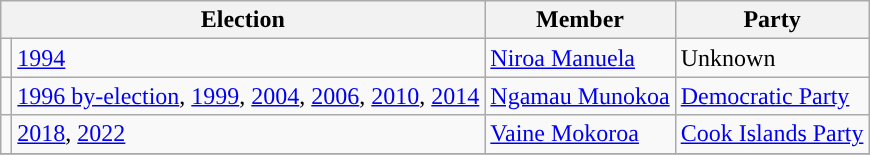<table class="wikitable">
<tr>
<th colspan="2">Election</th>
<th>Member</th>
<th>Party</th>
</tr>
<tr>
<td style="background-color: "></td>
<td><a href='#'>1994</a></td>
<td><a href='#'>Niroa Manuela</a></td>
<td>Unknown</td>
</tr>
<tr>
<td style="background-color: "></td>
<td><a href='#'>1996 by-election</a>, <a href='#'>1999</a>, <a href='#'>2004</a>, <a href='#'>2006</a>, <a href='#'>2010</a>, <a href='#'>2014</a></td>
<td><a href='#'>Ngamau Munokoa</a></td>
<td><a href='#'>Democratic Party</a></td>
</tr>
<tr>
<td style="background-color: "></td>
<td><a href='#'>2018</a>, <a href='#'>2022</a></td>
<td><a href='#'>Vaine Mokoroa</a></td>
<td><a href='#'>Cook Islands Party</a></td>
</tr>
<tr>
</tr>
</table>
